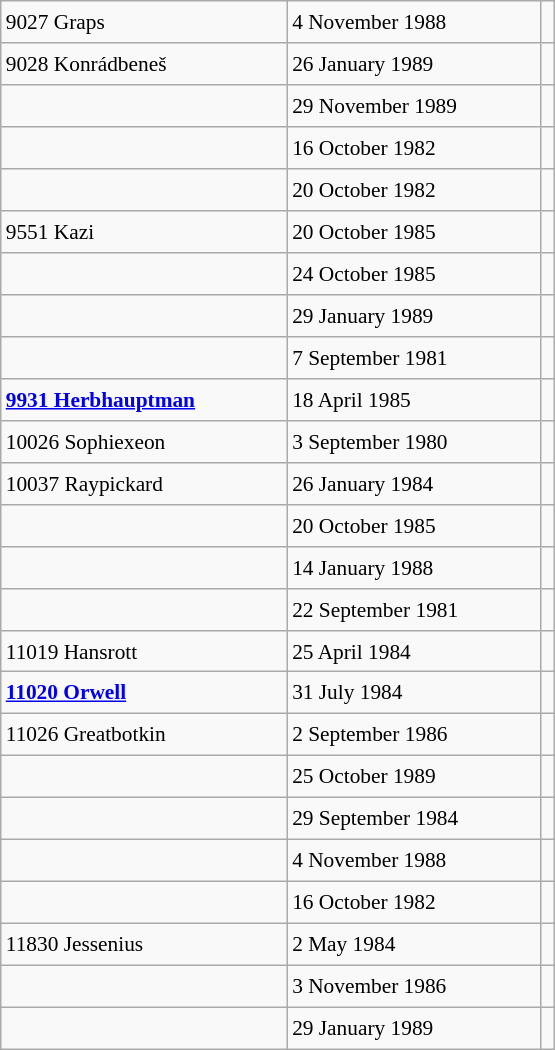<table class="wikitable" style="font-size: 89%; float: left; width: 26em; margin-right: 1em; height: 700px">
<tr>
<td>9027 Graps</td>
<td>4 November 1988</td>
<td></td>
</tr>
<tr>
<td>9028 Konrádbeneš</td>
<td>26 January 1989</td>
<td></td>
</tr>
<tr>
<td></td>
<td>29 November 1989</td>
<td></td>
</tr>
<tr>
<td></td>
<td>16 October 1982</td>
<td></td>
</tr>
<tr>
<td></td>
<td>20 October 1982</td>
<td></td>
</tr>
<tr>
<td>9551 Kazi</td>
<td>20 October 1985</td>
<td></td>
</tr>
<tr>
<td></td>
<td>24 October 1985</td>
<td></td>
</tr>
<tr>
<td></td>
<td>29 January 1989</td>
<td></td>
</tr>
<tr>
<td></td>
<td>7 September 1981</td>
<td></td>
</tr>
<tr>
<td><strong><a href='#'>9931 Herbhauptman</a></strong></td>
<td>18 April 1985</td>
<td></td>
</tr>
<tr>
<td>10026 Sophiexeon</td>
<td>3 September 1980</td>
<td></td>
</tr>
<tr>
<td>10037 Raypickard</td>
<td>26 January 1984</td>
<td></td>
</tr>
<tr>
<td></td>
<td>20 October 1985</td>
<td></td>
</tr>
<tr>
<td></td>
<td>14 January 1988</td>
<td></td>
</tr>
<tr>
<td></td>
<td>22 September 1981</td>
<td></td>
</tr>
<tr>
<td>11019 Hansrott</td>
<td>25 April 1984</td>
<td></td>
</tr>
<tr>
<td><strong><a href='#'>11020 Orwell</a></strong></td>
<td>31 July 1984</td>
<td></td>
</tr>
<tr>
<td>11026 Greatbotkin</td>
<td>2 September 1986</td>
<td></td>
</tr>
<tr>
<td></td>
<td>25 October 1989</td>
<td></td>
</tr>
<tr>
<td></td>
<td>29 September 1984</td>
<td></td>
</tr>
<tr>
<td></td>
<td>4 November 1988</td>
<td></td>
</tr>
<tr>
<td></td>
<td>16 October 1982</td>
<td></td>
</tr>
<tr>
<td>11830 Jessenius</td>
<td>2 May 1984</td>
<td></td>
</tr>
<tr>
<td></td>
<td>3 November 1986</td>
<td></td>
</tr>
<tr>
<td></td>
<td>29 January 1989</td>
<td></td>
</tr>
</table>
